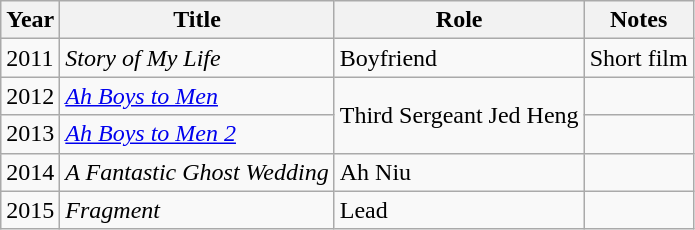<table class="wikitable sortable">
<tr>
<th>Year</th>
<th>Title</th>
<th>Role</th>
<th class="unsortable">Notes</th>
</tr>
<tr>
<td>2011</td>
<td><em>Story of My Life</em></td>
<td>Boyfriend</td>
<td>Short film</td>
</tr>
<tr>
<td>2012</td>
<td><em><a href='#'>Ah Boys to Men</a></em></td>
<td rowspan="2">Third Sergeant Jed Heng</td>
<td></td>
</tr>
<tr>
<td>2013</td>
<td><em><a href='#'>Ah Boys to Men 2</a></em></td>
<td></td>
</tr>
<tr>
<td>2014</td>
<td><em>A Fantastic Ghost Wedding</em></td>
<td>Ah Niu</td>
<td></td>
</tr>
<tr>
<td>2015</td>
<td><em>Fragment</em></td>
<td>Lead</td>
<td></td>
</tr>
</table>
